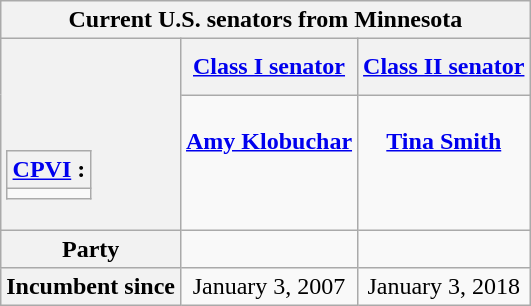<table class="wikitable floatright" style="text-align: center;">
<tr>
<th colspan=3>Current U.S. senators from Minnesota</th>
</tr>
<tr>
<th rowspan=2><br><br><br><table class="wikitable">
<tr>
<th><a href='#'>CPVI</a> :</th>
</tr>
<tr>
<td></td>
</tr>
</table>
</th>
<th><a href='#'>Class I senator</a></th>
<th><a href='#'>Class II senator</a></th>
</tr>
<tr style="vertical-align: top;">
<td><br><strong><a href='#'>Amy Klobuchar</a></strong><br><br></td>
<td><br><strong><a href='#'>Tina Smith</a></strong><br><br></td>
</tr>
<tr>
<th>Party</th>
<td></td>
<td></td>
</tr>
<tr>
<th>Incumbent since</th>
<td>January 3, 2007</td>
<td>January 3, 2018</td>
</tr>
</table>
